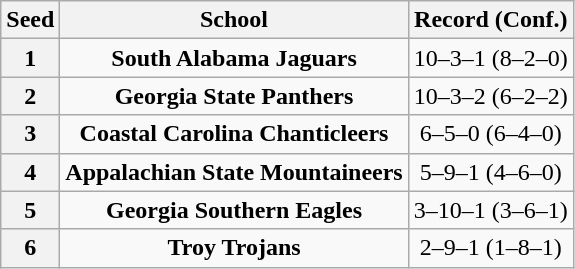<table class="wikitable sortable" style="text-align:center; display: inline-table;">
<tr>
<th scope="col">Seed</th>
<th scope="col">School</th>
<th scope="col">Record (Conf.)</th>
</tr>
<tr>
<th scope="row">1</th>
<td style=><strong>South Alabama Jaguars</strong></td>
<td>10–3–1 (8–2–0)</td>
</tr>
<tr>
<th scope="row">2</th>
<td style=><strong>Georgia State Panthers</strong></td>
<td>10–3–2 (6–2–2)</td>
</tr>
<tr>
<th scope="row">3</th>
<td style=><strong>Coastal Carolina Chanticleers</strong></td>
<td>6–5–0 (6–4–0)</td>
</tr>
<tr>
<th scope="row">4</th>
<td style=><strong>Appalachian State Mountaineers</strong></td>
<td>5–9–1 (4–6–0)</td>
</tr>
<tr>
<th scope="row">5</th>
<td style=><strong>Georgia Southern Eagles</strong></td>
<td>3–10–1 (3–6–1)</td>
</tr>
<tr>
<th scope="row">6</th>
<td style=><strong>Troy Trojans</strong></td>
<td>2–9–1 (1–8–1)</td>
</tr>
</table>
